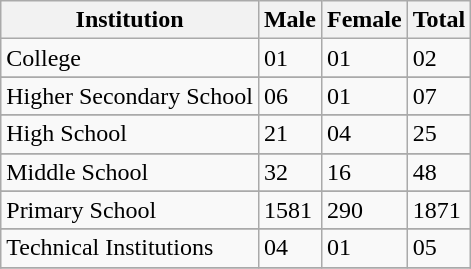<table class="wikitable" border="1">
<tr>
<th>Institution</th>
<th>Male</th>
<th>Female</th>
<th>Total</th>
</tr>
<tr FEMALE>
<td>College</td>
<td>01</td>
<td>01</td>
<td>02</td>
</tr>
<tr>
</tr>
<tr>
<td>Higher Secondary School</td>
<td>06</td>
<td>01</td>
<td>07</td>
</tr>
<tr>
</tr>
<tr FEMALE>
<td>High School</td>
<td>21</td>
<td>04</td>
<td>25</td>
</tr>
<tr>
</tr>
<tr FEMALE>
<td>Middle School</td>
<td>32</td>
<td>16</td>
<td>48</td>
</tr>
<tr FEMALE>
</tr>
<tr>
<td>Primary School</td>
<td>1581</td>
<td>290</td>
<td>1871</td>
</tr>
<tr FEMAKE>
</tr>
<tr>
<td>Technical Institutions</td>
<td>04</td>
<td>01</td>
<td>05</td>
</tr>
<tr FEMALE>
</tr>
</table>
